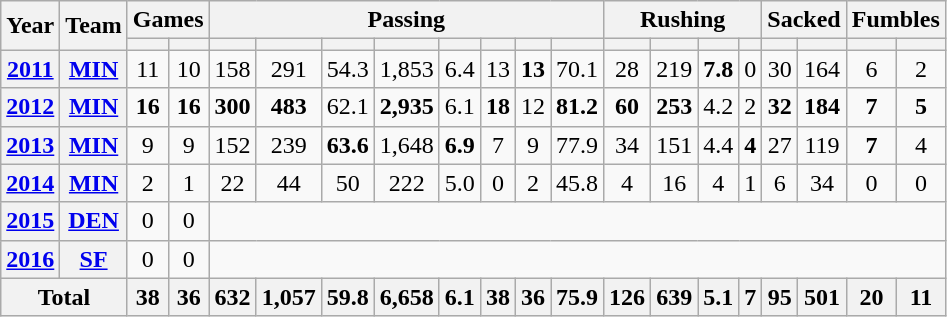<table class="wikitable" style="text-align: center;">
<tr>
<th rowspan="2">Year</th>
<th rowspan="2">Team</th>
<th colspan="2">Games</th>
<th colspan="8">Passing</th>
<th colspan="4">Rushing</th>
<th colspan="2">Sacked</th>
<th colspan="2">Fumbles</th>
</tr>
<tr>
<th></th>
<th></th>
<th></th>
<th></th>
<th></th>
<th></th>
<th></th>
<th></th>
<th></th>
<th></th>
<th></th>
<th></th>
<th></th>
<th></th>
<th></th>
<th></th>
<th></th>
<th></th>
</tr>
<tr>
<th><a href='#'>2011</a></th>
<th><a href='#'>MIN</a></th>
<td>11</td>
<td>10</td>
<td>158</td>
<td>291</td>
<td>54.3</td>
<td>1,853</td>
<td>6.4</td>
<td>13</td>
<td><strong>13</strong></td>
<td>70.1</td>
<td>28</td>
<td>219</td>
<td><strong>7.8</strong></td>
<td>0</td>
<td>30</td>
<td>164</td>
<td>6</td>
<td>2</td>
</tr>
<tr>
<th><a href='#'>2012</a></th>
<th><a href='#'>MIN</a></th>
<td><strong>16</strong></td>
<td><strong>16</strong></td>
<td><strong>300</strong></td>
<td><strong>483</strong></td>
<td>62.1</td>
<td><strong>2,935</strong></td>
<td>6.1</td>
<td><strong>18</strong></td>
<td>12</td>
<td><strong>81.2</strong></td>
<td><strong>60</strong></td>
<td><strong>253</strong></td>
<td>4.2</td>
<td>2</td>
<td><strong>32</strong></td>
<td><strong>184</strong></td>
<td><strong>7</strong></td>
<td><strong>5</strong></td>
</tr>
<tr>
<th><a href='#'>2013</a></th>
<th><a href='#'>MIN</a></th>
<td>9</td>
<td>9</td>
<td>152</td>
<td>239</td>
<td><strong>63.6</strong></td>
<td>1,648</td>
<td><strong>6.9</strong></td>
<td>7</td>
<td>9</td>
<td>77.9</td>
<td>34</td>
<td>151</td>
<td>4.4</td>
<td><strong>4</strong></td>
<td>27</td>
<td>119</td>
<td><strong>7</strong></td>
<td>4</td>
</tr>
<tr>
<th><a href='#'>2014</a></th>
<th><a href='#'>MIN</a></th>
<td>2</td>
<td>1</td>
<td>22</td>
<td>44</td>
<td>50</td>
<td>222</td>
<td>5.0</td>
<td>0</td>
<td>2</td>
<td>45.8</td>
<td>4</td>
<td>16</td>
<td>4</td>
<td>1</td>
<td>6</td>
<td>34</td>
<td>0</td>
<td>0</td>
</tr>
<tr>
<th><a href='#'>2015</a></th>
<th><a href='#'>DEN</a></th>
<td>0</td>
<td>0</td>
<td colspan="16"></td>
</tr>
<tr>
<th><a href='#'>2016</a></th>
<th><a href='#'>SF</a></th>
<td>0</td>
<td>0</td>
<td colspan="16"></td>
</tr>
<tr>
<th colspan="2">Total</th>
<th>38</th>
<th>36</th>
<th>632</th>
<th>1,057</th>
<th>59.8</th>
<th>6,658</th>
<th>6.1</th>
<th>38</th>
<th>36</th>
<th>75.9</th>
<th>126</th>
<th>639</th>
<th>5.1</th>
<th>7</th>
<th>95</th>
<th>501</th>
<th>20</th>
<th>11</th>
</tr>
</table>
